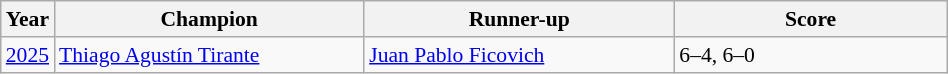<table class="wikitable" style="font-size:90%">
<tr>
<th>Year</th>
<th width="200">Champion</th>
<th width="200">Runner-up</th>
<th width="175">Score</th>
</tr>
<tr>
<td><a href='#'>2025</a></td>
<td> <a href='#'>Thiago Agustín Tirante</a></td>
<td> <a href='#'>Juan Pablo Ficovich</a></td>
<td>6–4, 6–0</td>
</tr>
</table>
